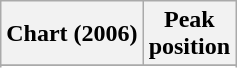<table class="wikitable sortable plainrowheaders" style="text-align:center">
<tr>
<th>Chart (2006)</th>
<th>Peak <br> position</th>
</tr>
<tr>
</tr>
<tr>
</tr>
</table>
